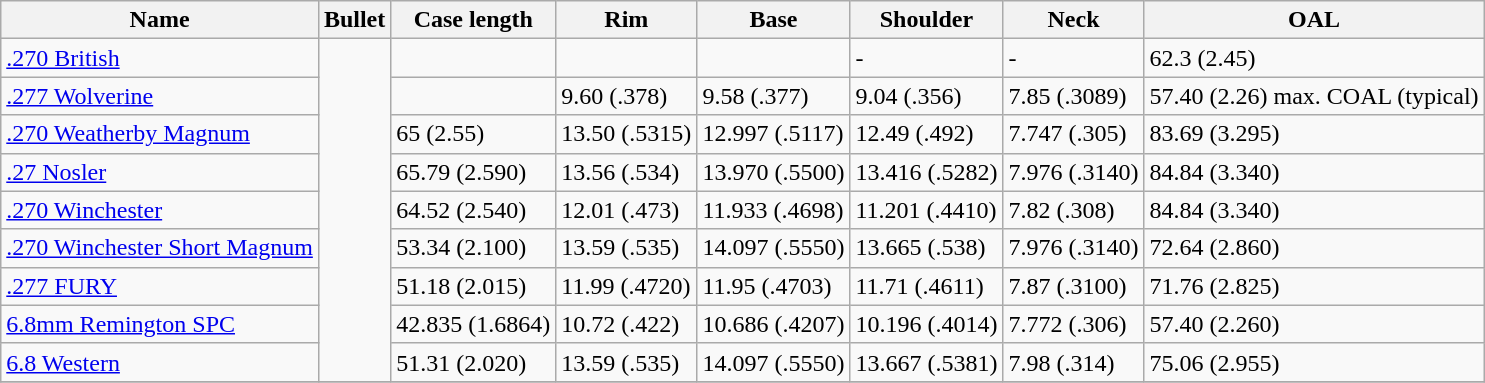<table class="wikitable sortable" style="text-align:left">
<tr>
<th>Name</th>
<th data-sort-type="number">Bullet</th>
<th>Case length</th>
<th>Rim</th>
<th>Base</th>
<th>Shoulder</th>
<th data-sort-type="number">Neck</th>
<th>OAL</th>
</tr>
<tr>
<td><a href='#'>.270 British</a></td>
<td rowspan="9"></td>
<td></td>
<td></td>
<td></td>
<td>-</td>
<td>-</td>
<td>62.3 (2.45)</td>
</tr>
<tr>
<td><a href='#'>.277 Wolverine</a></td>
<td></td>
<td>9.60  (.378)</td>
<td>9.58  (.377)</td>
<td>9.04  (.356)</td>
<td>7.85  (.3089)</td>
<td>57.40  (2.26) max. COAL (typical)</td>
</tr>
<tr>
<td><a href='#'>.270 Weatherby Magnum</a></td>
<td>65 (2.55)</td>
<td>13.50 (.5315)</td>
<td>12.997 (.5117)</td>
<td>12.49 (.492)</td>
<td>7.747 (.305)</td>
<td>83.69 (3.295)</td>
</tr>
<tr>
<td><a href='#'>.27 Nosler</a></td>
<td>65.79 (2.590)</td>
<td>13.56 (.534)</td>
<td>13.970 (.5500)</td>
<td>13.416 (.5282)</td>
<td>7.976 (.3140)</td>
<td>84.84 (3.340)</td>
</tr>
<tr>
<td><a href='#'>.270 Winchester</a></td>
<td>64.52 (2.540)</td>
<td>12.01 (.473)</td>
<td>11.933 (.4698)</td>
<td>11.201 (.4410)</td>
<td>7.82 (.308)</td>
<td>84.84 (3.340)</td>
</tr>
<tr>
<td><a href='#'>.270 Winchester Short Magnum</a></td>
<td>53.34 (2.100)</td>
<td>13.59 (.535)</td>
<td>14.097 (.5550)</td>
<td>13.665 (.538)</td>
<td>7.976 (.3140)</td>
<td>72.64 (2.860)</td>
</tr>
<tr>
<td><a href='#'>.277 FURY</a></td>
<td>51.18 (2.015)</td>
<td>11.99 (.4720)</td>
<td>11.95 (.4703)</td>
<td>11.71 (.4611)</td>
<td>7.87 (.3100)</td>
<td>71.76 (2.825)</td>
</tr>
<tr>
<td><a href='#'>6.8mm Remington SPC</a></td>
<td>42.835 (1.6864)</td>
<td>10.72 (.422)</td>
<td>10.686 (.4207)</td>
<td>10.196 (.4014)</td>
<td>7.772 (.306)</td>
<td>57.40 (2.260)</td>
</tr>
<tr>
<td><a href='#'>6.8 Western</a></td>
<td>51.31 (2.020)</td>
<td>13.59 (.535)</td>
<td>14.097 (.5550)</td>
<td>13.667 (.5381)</td>
<td>7.98 (.314)</td>
<td>75.06 (2.955)</td>
</tr>
<tr>
</tr>
</table>
